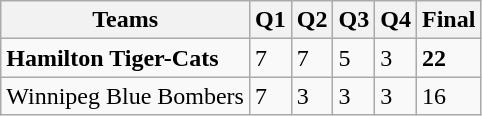<table class="wikitable">
<tr>
<th>Teams</th>
<th>Q1</th>
<th>Q2</th>
<th>Q3</th>
<th>Q4</th>
<th>Final</th>
</tr>
<tr>
<td><strong>Hamilton Tiger-Cats</strong></td>
<td>7</td>
<td>7</td>
<td>5</td>
<td>3</td>
<td><strong>22</strong></td>
</tr>
<tr>
<td>Winnipeg Blue Bombers</td>
<td>7</td>
<td>3</td>
<td>3</td>
<td>3</td>
<td>16</td>
</tr>
</table>
